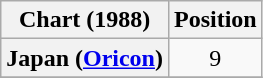<table class="wikitable sortable plainrowheaders" style="text-align:center">
<tr>
<th>Chart (1988)</th>
<th>Position</th>
</tr>
<tr>
<th scope="row">Japan (<a href='#'>Oricon</a>)</th>
<td align="center">9</td>
</tr>
<tr>
</tr>
</table>
